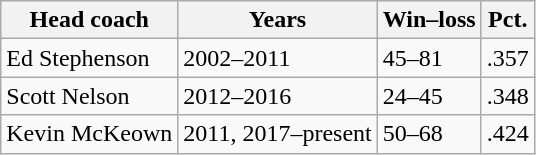<table class="wikitable">
<tr>
<th>Head coach</th>
<th>Years</th>
<th>Win–loss</th>
<th>Pct.</th>
</tr>
<tr>
<td>Ed Stephenson</td>
<td>2002–2011</td>
<td>45–81</td>
<td>.357</td>
</tr>
<tr>
<td>Scott Nelson</td>
<td>2012–2016</td>
<td>24–45</td>
<td>.348</td>
</tr>
<tr>
<td>Kevin McKeown</td>
<td>2011, 2017–present</td>
<td>50–68</td>
<td>.424 </td>
</tr>
</table>
